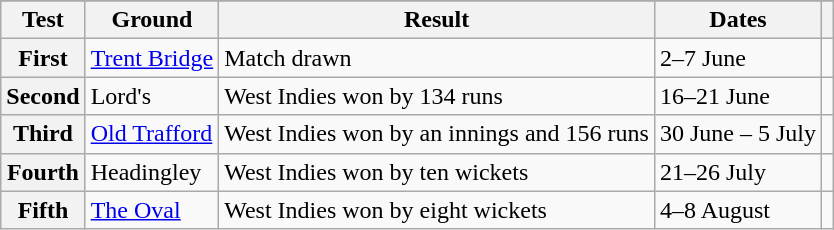<table class="wikitable plainrowheaders">
<tr>
</tr>
<tr>
<th scope=col>Test</th>
<th scope=col>Ground</th>
<th scope=col>Result</th>
<th scope=col>Dates</th>
<th scope=col></th>
</tr>
<tr>
<th scope=row>First</th>
<td><a href='#'>Trent Bridge</a></td>
<td>Match drawn</td>
<td>2–7 June</td>
<td></td>
</tr>
<tr>
<th scope=row>Second</th>
<td>Lord's</td>
<td>West Indies won by 134 runs</td>
<td>16–21 June</td>
<td></td>
</tr>
<tr>
<th scope=row>Third</th>
<td><a href='#'>Old Trafford</a></td>
<td>West Indies won by an innings and 156 runs</td>
<td>30 June – 5 July</td>
<td></td>
</tr>
<tr>
<th scope=row>Fourth</th>
<td>Headingley</td>
<td>West Indies won by ten wickets</td>
<td>21–26 July</td>
<td></td>
</tr>
<tr>
<th scope=row>Fifth</th>
<td><a href='#'>The Oval</a></td>
<td>West Indies won by eight wickets</td>
<td>4–8 August</td>
<td></td>
</tr>
</table>
